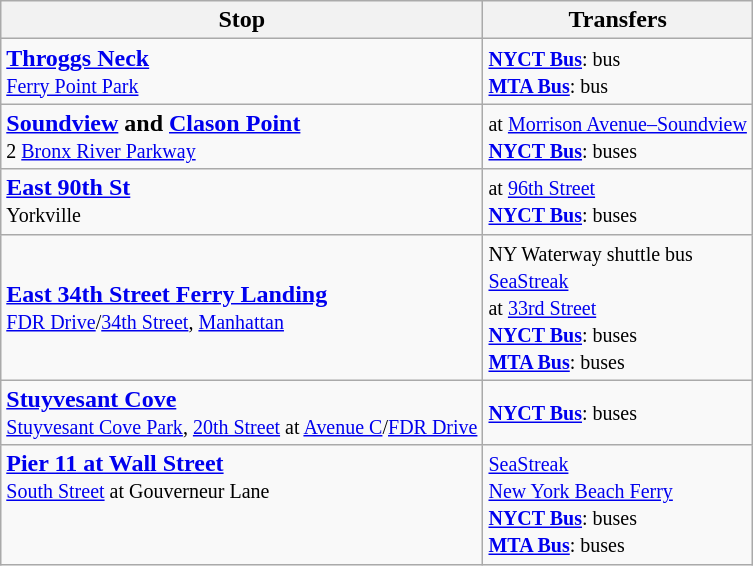<table class="wikitable">
<tr>
<th>Stop</th>
<th>Transfers</th>
</tr>
<tr>
<td valign="top"><strong><a href='#'>Throggs Neck</a></strong><br><small><a href='#'>Ferry Point Park</a></small><br><small></small></td>
<td><small><strong><a href='#'>NYCT Bus</a></strong>:  bus<br><strong><a href='#'>MTA Bus</a></strong>:  bus</small></td>
</tr>
<tr>
<td valign="top"><strong><a href='#'>Soundview</a> and <a href='#'>Clason Point</a></strong><br><small>2 <a href='#'>Bronx River Parkway</a></small><br><small></small></td>
<td><small> at <a href='#'>Morrison Avenue–Soundview</a><br><strong><a href='#'>NYCT Bus</a></strong>:  buses</small></td>
</tr>
<tr>
<td valign="top"><strong><a href='#'>East 90th St</a></strong><br><small>Yorkville</small><br><small></small></td>
<td><small> at <a href='#'>96th Street</a><br><strong><a href='#'>NYCT Bus</a></strong>:  buses</small></td>
</tr>
<tr>
<td><strong><a href='#'>East 34th Street Ferry Landing</a></strong><br><small><a href='#'>FDR Drive</a>/<a href='#'>34th Street</a>, <a href='#'>Manhattan</a></small><br><small></small></td>
<td><small>NY Waterway shuttle bus<br><a href='#'>SeaStreak</a><br>   at <a href='#'>33rd Street</a><br><strong><a href='#'>NYCT Bus</a></strong>:  buses<br><strong><a href='#'>MTA Bus</a></strong>:  buses</small></td>
</tr>
<tr>
<td valign=top><strong><a href='#'>Stuyvesant Cove</a></strong><br><small><a href='#'>Stuyvesant Cove Park</a>, <a href='#'>20th Street</a> at <a href='#'>Avenue C</a>/<a href='#'>FDR Drive</a></small><br><small></small></td>
<td><small><strong><a href='#'>NYCT Bus</a></strong>:  buses</small></td>
</tr>
<tr>
<td valign="top"><strong><a href='#'>Pier 11 at Wall Street</a></strong><br><small><a href='#'>South Street</a> at Gouverneur Lane</small><br><small></small></td>
<td><small><a href='#'>SeaStreak</a><br><a href='#'>New York Beach Ferry</a><br><strong><a href='#'>NYCT Bus</a></strong>:  buses<br><strong><a href='#'>MTA Bus</a></strong>:  buses</small></td>
</tr>
</table>
